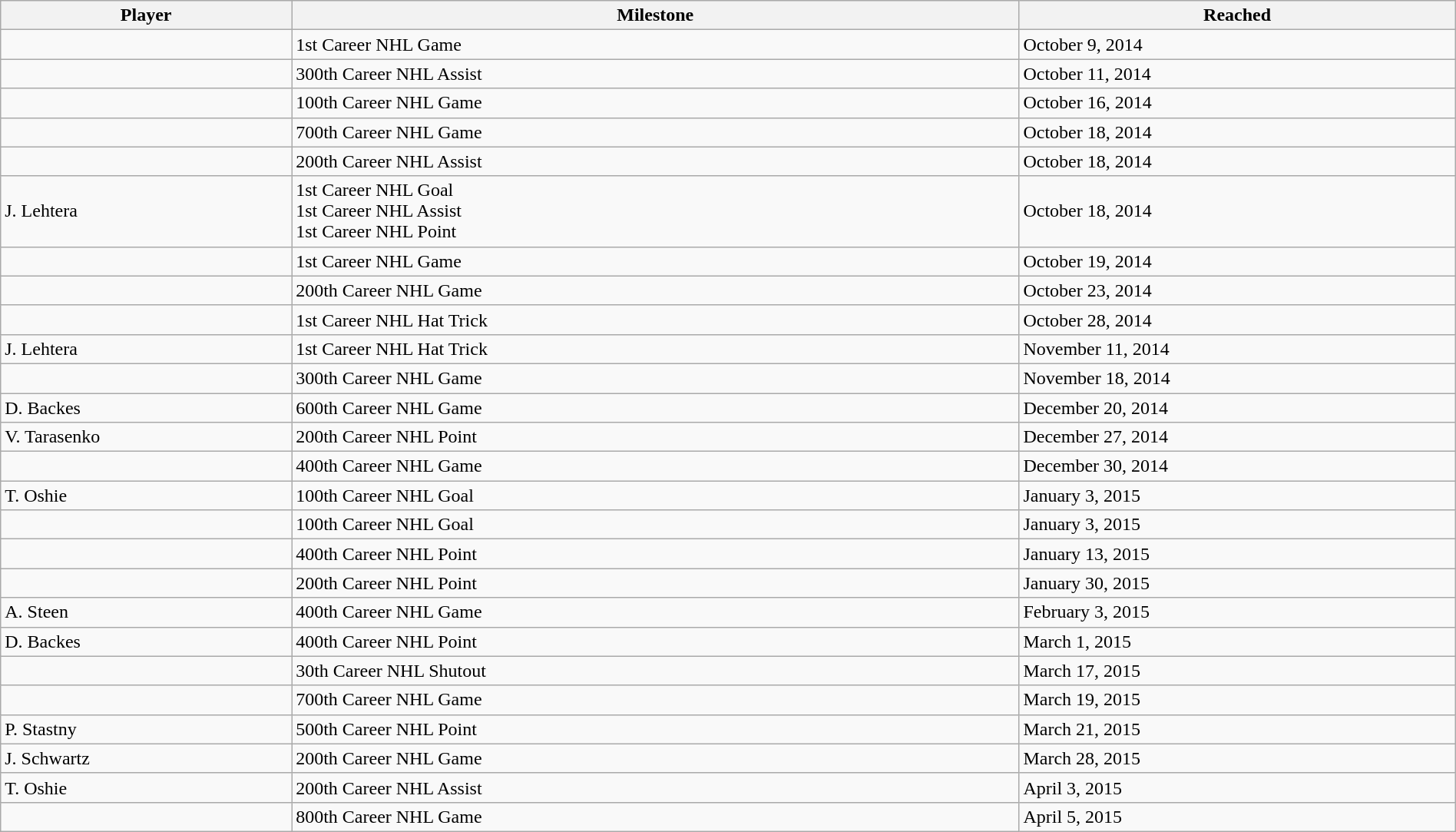<table class="wikitable sortable" style="width:100%;">
<tr align=center>
<th style="width:20%;">Player</th>
<th style="width:50%;">Milestone</th>
<th style="width:30%;" data-sort-type="date">Reached</th>
</tr>
<tr>
<td></td>
<td>1st Career NHL Game</td>
<td>October 9, 2014</td>
</tr>
<tr>
<td></td>
<td>300th Career NHL Assist</td>
<td>October 11, 2014</td>
</tr>
<tr>
<td></td>
<td>100th Career NHL Game</td>
<td>October 16, 2014</td>
</tr>
<tr>
<td></td>
<td>700th Career NHL Game</td>
<td>October 18, 2014</td>
</tr>
<tr>
<td></td>
<td>200th Career NHL Assist</td>
<td>October 18, 2014</td>
</tr>
<tr>
<td>J. Lehtera</td>
<td>1st Career NHL Goal<br>1st Career NHL Assist<br>1st Career NHL Point</td>
<td>October 18, 2014</td>
</tr>
<tr>
<td></td>
<td>1st Career NHL Game</td>
<td>October 19, 2014</td>
</tr>
<tr>
<td></td>
<td>200th Career NHL Game</td>
<td>October 23, 2014</td>
</tr>
<tr>
<td></td>
<td>1st Career NHL Hat Trick</td>
<td>October 28, 2014</td>
</tr>
<tr>
<td>J. Lehtera</td>
<td>1st Career NHL Hat Trick</td>
<td>November 11, 2014</td>
</tr>
<tr>
<td></td>
<td>300th Career NHL Game</td>
<td>November 18, 2014</td>
</tr>
<tr>
<td>D. Backes</td>
<td>600th Career NHL Game</td>
<td>December 20, 2014</td>
</tr>
<tr>
<td>V. Tarasenko</td>
<td>200th Career NHL Point</td>
<td>December 27, 2014</td>
</tr>
<tr>
<td></td>
<td>400th Career NHL Game</td>
<td>December 30, 2014</td>
</tr>
<tr>
<td>T. Oshie</td>
<td>100th Career NHL Goal</td>
<td>January 3, 2015</td>
</tr>
<tr>
<td></td>
<td>100th Career NHL Goal</td>
<td>January 3, 2015</td>
</tr>
<tr>
<td></td>
<td>400th Career NHL Point</td>
<td>January 13, 2015</td>
</tr>
<tr>
<td></td>
<td>200th Career NHL Point</td>
<td>January 30, 2015</td>
</tr>
<tr>
<td>A. Steen</td>
<td>400th Career NHL Game</td>
<td>February 3, 2015</td>
</tr>
<tr>
<td>D. Backes</td>
<td>400th Career NHL Point</td>
<td>March 1, 2015</td>
</tr>
<tr>
<td></td>
<td>30th Career NHL Shutout</td>
<td>March 17, 2015</td>
</tr>
<tr>
<td></td>
<td>700th Career NHL Game</td>
<td>March 19, 2015</td>
</tr>
<tr>
<td>P. Stastny</td>
<td>500th Career NHL Point</td>
<td>March 21, 2015</td>
</tr>
<tr>
<td>J. Schwartz</td>
<td>200th Career NHL Game</td>
<td>March 28, 2015</td>
</tr>
<tr>
<td>T. Oshie</td>
<td>200th Career NHL Assist</td>
<td>April 3, 2015</td>
</tr>
<tr>
<td></td>
<td>800th Career NHL Game</td>
<td>April 5, 2015</td>
</tr>
</table>
